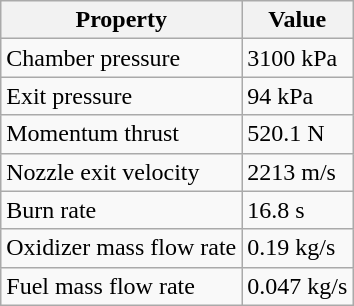<table class="wikitable">
<tr>
<th>Property</th>
<th>Value</th>
</tr>
<tr>
<td>Chamber pressure</td>
<td>3100 kPa</td>
</tr>
<tr>
<td>Exit pressure</td>
<td>94 kPa</td>
</tr>
<tr>
<td>Momentum thrust</td>
<td>520.1 N</td>
</tr>
<tr>
<td>Nozzle exit velocity</td>
<td>2213 m/s</td>
</tr>
<tr>
<td>Burn rate</td>
<td>16.8 s</td>
</tr>
<tr>
<td>Oxidizer mass flow rate</td>
<td>0.19 kg/s</td>
</tr>
<tr>
<td>Fuel mass flow rate</td>
<td>0.047 kg/s</td>
</tr>
</table>
